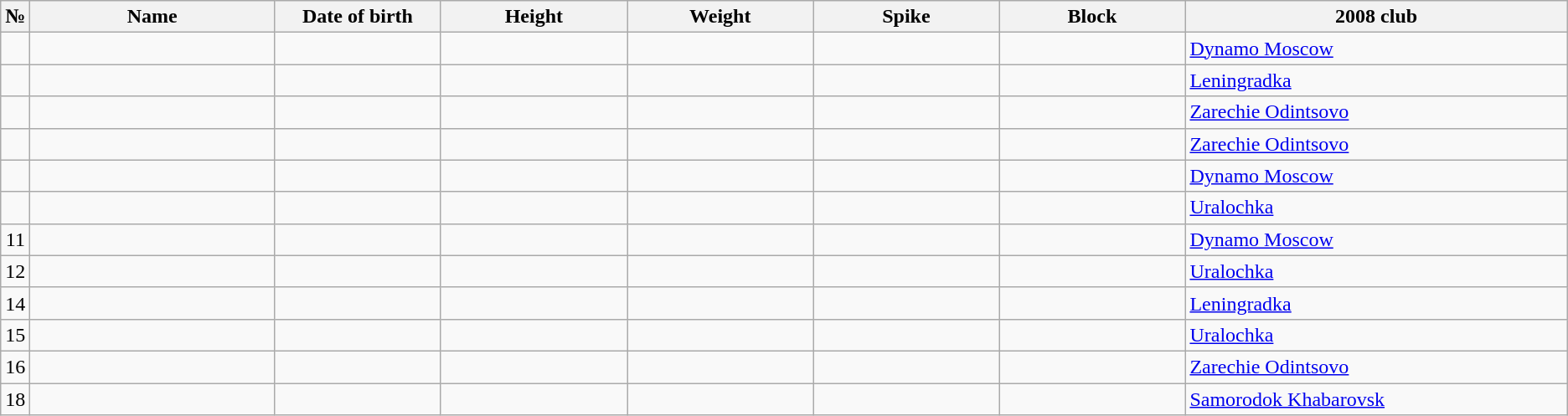<table class="wikitable sortable" style="font-size:100%; text-align:center;">
<tr>
<th>№</th>
<th style="width:12em">Name</th>
<th style="width:8em">Date of birth</th>
<th style="width:9em">Height</th>
<th style="width:9em">Weight</th>
<th style="width:9em">Spike</th>
<th style="width:9em">Block</th>
<th style="width:19em">2008 club</th>
</tr>
<tr>
<td></td>
<td style="text-align:left;"></td>
<td style="text-align:right;"></td>
<td></td>
<td></td>
<td></td>
<td></td>
<td style="text-align:left;"> <a href='#'>Dynamo Moscow</a></td>
</tr>
<tr>
<td></td>
<td style="text-align:left;"></td>
<td style="text-align:right;"></td>
<td></td>
<td></td>
<td></td>
<td></td>
<td style="text-align:left;"> <a href='#'>Leningradka</a></td>
</tr>
<tr>
<td></td>
<td style="text-align:left;"></td>
<td style="text-align:right;"></td>
<td></td>
<td></td>
<td></td>
<td></td>
<td style="text-align:left;"> <a href='#'>Zarechie Odintsovo</a></td>
</tr>
<tr>
<td></td>
<td style="text-align:left;"></td>
<td style="text-align:right;"></td>
<td></td>
<td></td>
<td></td>
<td></td>
<td style="text-align:left;"> <a href='#'>Zarechie Odintsovo</a></td>
</tr>
<tr>
<td></td>
<td style="text-align:left;"></td>
<td style="text-align:right;"></td>
<td></td>
<td></td>
<td></td>
<td></td>
<td style="text-align:left;"> <a href='#'>Dynamo Moscow</a></td>
</tr>
<tr>
<td></td>
<td style="text-align:left;"></td>
<td style="text-align:right;"></td>
<td></td>
<td></td>
<td></td>
<td></td>
<td style="text-align:left;"> <a href='#'>Uralochka</a></td>
</tr>
<tr>
<td>11</td>
<td style="text-align:left;"></td>
<td style="text-align:right;"></td>
<td></td>
<td></td>
<td></td>
<td></td>
<td style="text-align:left;"> <a href='#'>Dynamo Moscow</a></td>
</tr>
<tr>
<td>12</td>
<td style="text-align:left;"></td>
<td style="text-align:right;"></td>
<td></td>
<td></td>
<td></td>
<td></td>
<td style="text-align:left;"> <a href='#'>Uralochka</a></td>
</tr>
<tr>
<td>14</td>
<td style="text-align:left;"></td>
<td style="text-align:right;"></td>
<td></td>
<td></td>
<td></td>
<td></td>
<td style="text-align:left;"> <a href='#'>Leningradka</a></td>
</tr>
<tr>
<td>15</td>
<td style="text-align:left;"></td>
<td style="text-align:right;"></td>
<td></td>
<td></td>
<td></td>
<td></td>
<td style="text-align:left;"> <a href='#'>Uralochka</a></td>
</tr>
<tr>
<td>16</td>
<td style="text-align:left;"></td>
<td style="text-align:right;"></td>
<td></td>
<td></td>
<td></td>
<td></td>
<td style="text-align:left;"> <a href='#'>Zarechie Odintsovo</a></td>
</tr>
<tr>
<td>18</td>
<td style="text-align:left;"></td>
<td style="text-align:right;"></td>
<td></td>
<td></td>
<td></td>
<td></td>
<td style="text-align:left;"> <a href='#'>Samorodok Khabarovsk</a></td>
</tr>
</table>
